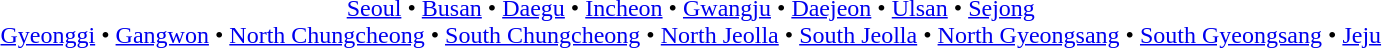<table id=toc class=toc summary=Contents;">
<tr>
<td align=center><br><a href='#'>Seoul</a> • <a href='#'>Busan</a> • <a href='#'>Daegu</a> • <a href='#'>Incheon</a> • <a href='#'>Gwangju</a> • <a href='#'>Daejeon</a> • <a href='#'>Ulsan</a> • <a href='#'>Sejong</a><br><a href='#'>Gyeonggi</a> • <a href='#'>Gangwon</a> • <a href='#'>North Chungcheong</a> • <a href='#'>South Chungcheong</a> • <a href='#'>North Jeolla</a> • <a href='#'>South Jeolla</a> • <a href='#'>North Gyeongsang</a> • <a href='#'>South Gyeongsang</a> • <a href='#'>Jeju</a> </td>
</tr>
</table>
